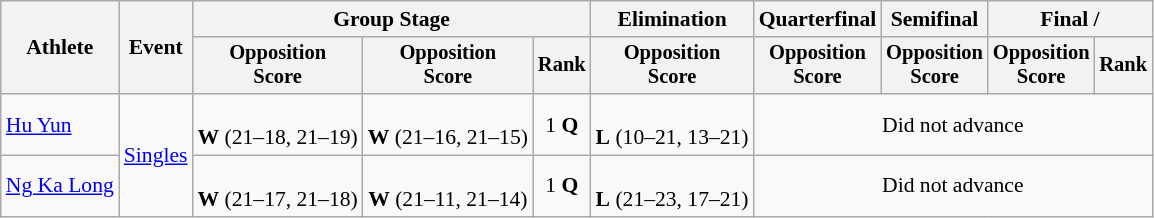<table class="wikitable" style="font-size:90%">
<tr>
<th rowspan=2>Athlete</th>
<th rowspan=2>Event</th>
<th colspan=3>Group Stage</th>
<th>Elimination</th>
<th>Quarterfinal</th>
<th>Semifinal</th>
<th colspan=2>Final / </th>
</tr>
<tr style="font-size:95%">
<th>Opposition<br>Score</th>
<th>Opposition<br>Score</th>
<th>Rank</th>
<th>Opposition<br>Score</th>
<th>Opposition<br>Score</th>
<th>Opposition<br>Score</th>
<th>Opposition<br>Score</th>
<th>Rank</th>
</tr>
<tr align=center>
<td align=left><a href='#'>Hu Yun</a></td>
<td align=left rowspan=2><a href='#'>Singles</a></td>
<td><br><strong>W</strong> (21–18, 21–19)</td>
<td><br><strong>W</strong> (21–16, 21–15)</td>
<td>1 <strong>Q</strong></td>
<td><br><strong>L</strong> (10–21, 13–21)</td>
<td colspan=4>Did not advance</td>
</tr>
<tr align=center>
<td align=left><a href='#'>Ng Ka Long</a></td>
<td><br><strong>W</strong> (21–17, 21–18)</td>
<td><br><strong>W</strong> (21–11, 21–14)</td>
<td>1 <strong>Q</strong></td>
<td><br><strong>L</strong> (21–23, 17–21)</td>
<td colspan=4>Did not advance</td>
</tr>
</table>
